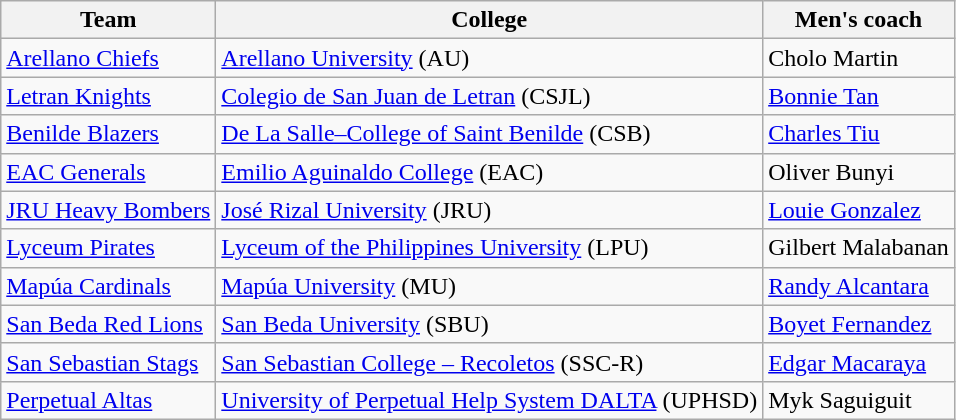<table class="wikitable">
<tr>
<th>Team</th>
<th>College</th>
<th>Men's coach</th>
</tr>
<tr>
<td><a href='#'>Arellano Chiefs</a></td>
<td><a href='#'>Arellano University</a> (AU)</td>
<td>Cholo Martin</td>
</tr>
<tr>
<td><a href='#'>Letran Knights</a></td>
<td><a href='#'>Colegio de San Juan de Letran</a> (CSJL)</td>
<td><a href='#'>Bonnie Tan</a></td>
</tr>
<tr>
<td><a href='#'>Benilde Blazers</a></td>
<td><a href='#'>De La Salle–College of Saint Benilde</a> (CSB)</td>
<td><a href='#'>Charles Tiu</a></td>
</tr>
<tr>
<td><a href='#'>EAC Generals</a></td>
<td><a href='#'>Emilio Aguinaldo College</a> (EAC)</td>
<td>Oliver Bunyi</td>
</tr>
<tr>
<td><a href='#'>JRU Heavy Bombers</a></td>
<td><a href='#'>José Rizal University</a> (JRU)</td>
<td><a href='#'>Louie Gonzalez</a></td>
</tr>
<tr>
<td><a href='#'>Lyceum Pirates</a></td>
<td><a href='#'>Lyceum of the Philippines University</a> (LPU)</td>
<td>Gilbert Malabanan</td>
</tr>
<tr>
<td><a href='#'>Mapúa Cardinals</a></td>
<td><a href='#'>Mapúa University</a> (MU)</td>
<td><a href='#'>Randy Alcantara</a></td>
</tr>
<tr>
<td><a href='#'>San Beda Red Lions</a></td>
<td><a href='#'>San Beda University</a> (SBU)</td>
<td><a href='#'>Boyet Fernandez</a></td>
</tr>
<tr>
<td><a href='#'>San Sebastian Stags</a></td>
<td><a href='#'>San Sebastian College – Recoletos</a> (SSC-R)</td>
<td><a href='#'>Edgar Macaraya</a></td>
</tr>
<tr>
<td><a href='#'>Perpetual Altas</a></td>
<td><a href='#'>University of Perpetual Help System DALTA</a> (UPHSD)</td>
<td>Myk Saguiguit</td>
</tr>
</table>
